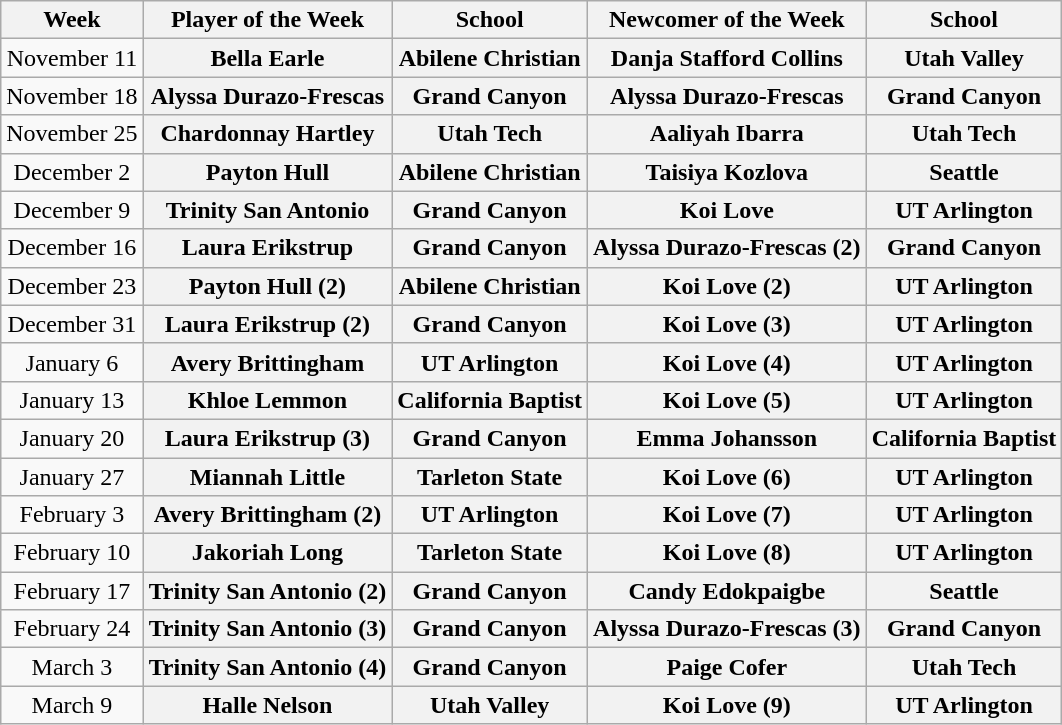<table class=wikitable style="text-align:center">
<tr>
<th>Week</th>
<th>Player of the Week</th>
<th>School</th>
<th>Newcomer of the Week</th>
<th>School</th>
</tr>
<tr>
<td>November 11</td>
<th>Bella Earle</th>
<th>Abilene Christian</th>
<th>Danja Stafford Collins</th>
<th>Utah Valley</th>
</tr>
<tr>
<td>November 18</td>
<th>Alyssa Durazo-Frescas</th>
<th>Grand Canyon</th>
<th>Alyssa Durazo-Frescas</th>
<th>Grand Canyon</th>
</tr>
<tr>
<td>November 25</td>
<th>Chardonnay Hartley</th>
<th>Utah Tech</th>
<th>Aaliyah Ibarra</th>
<th>Utah Tech</th>
</tr>
<tr>
<td>December 2</td>
<th>Payton Hull</th>
<th>Abilene Christian</th>
<th>Taisiya Kozlova</th>
<th>Seattle</th>
</tr>
<tr>
<td>December 9</td>
<th>Trinity San Antonio</th>
<th>Grand Canyon</th>
<th>Koi Love</th>
<th>UT Arlington</th>
</tr>
<tr>
<td>December 16</td>
<th>Laura Erikstrup</th>
<th>Grand Canyon</th>
<th>Alyssa Durazo-Frescas (2)</th>
<th>Grand Canyon</th>
</tr>
<tr>
<td>December 23</td>
<th>Payton Hull (2)</th>
<th>Abilene Christian</th>
<th>Koi Love (2)</th>
<th>UT Arlington</th>
</tr>
<tr>
<td>December 31</td>
<th>Laura Erikstrup (2)</th>
<th>Grand Canyon</th>
<th>Koi Love (3)</th>
<th>UT Arlington</th>
</tr>
<tr>
<td>January 6</td>
<th>Avery Brittingham</th>
<th>UT Arlington</th>
<th>Koi Love (4)</th>
<th>UT Arlington</th>
</tr>
<tr>
<td>January 13</td>
<th>Khloe Lemmon</th>
<th>California Baptist</th>
<th>Koi Love (5)</th>
<th>UT Arlington</th>
</tr>
<tr>
<td>January 20</td>
<th>Laura Erikstrup (3)</th>
<th>Grand Canyon</th>
<th>Emma Johansson</th>
<th>California Baptist</th>
</tr>
<tr>
<td>January 27</td>
<th>Miannah Little</th>
<th>Tarleton State</th>
<th>Koi Love (6)</th>
<th>UT Arlington</th>
</tr>
<tr>
<td>February 3</td>
<th>Avery Brittingham (2)</th>
<th>UT Arlington</th>
<th>Koi Love (7)</th>
<th>UT Arlington</th>
</tr>
<tr>
<td>February 10</td>
<th>Jakoriah Long</th>
<th>Tarleton State</th>
<th>Koi Love (8)</th>
<th>UT Arlington</th>
</tr>
<tr>
<td>February 17</td>
<th>Trinity San Antonio (2)</th>
<th>Grand Canyon</th>
<th>Candy Edokpaigbe</th>
<th>Seattle</th>
</tr>
<tr>
<td>February 24</td>
<th>Trinity San Antonio (3)</th>
<th>Grand Canyon</th>
<th>Alyssa Durazo-Frescas (3)</th>
<th>Grand Canyon</th>
</tr>
<tr>
<td>March 3</td>
<th>Trinity San Antonio (4)</th>
<th>Grand Canyon</th>
<th>Paige Cofer</th>
<th>Utah Tech</th>
</tr>
<tr>
<td>March 9</td>
<th>Halle Nelson</th>
<th>Utah Valley</th>
<th>Koi Love (9)</th>
<th>UT Arlington</th>
</tr>
</table>
